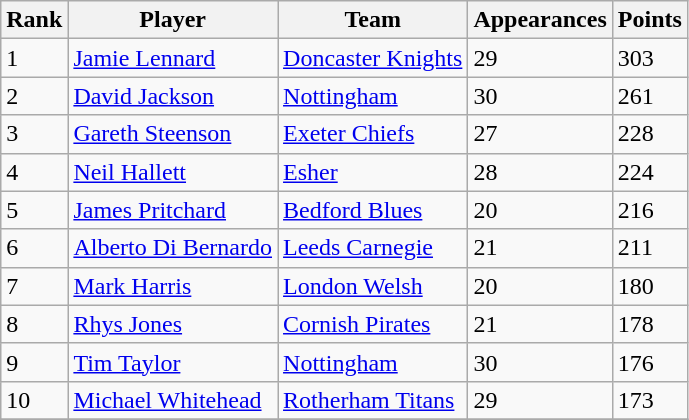<table class="wikitable">
<tr>
<th>Rank</th>
<th>Player</th>
<th>Team</th>
<th>Appearances</th>
<th>Points</th>
</tr>
<tr>
<td>1</td>
<td> <a href='#'>Jamie Lennard</a></td>
<td><a href='#'>Doncaster Knights</a></td>
<td>29</td>
<td>303</td>
</tr>
<tr>
<td>2</td>
<td> <a href='#'>David Jackson</a></td>
<td><a href='#'>Nottingham</a></td>
<td>30</td>
<td>261</td>
</tr>
<tr>
<td>3</td>
<td> <a href='#'>Gareth Steenson</a></td>
<td><a href='#'>Exeter Chiefs</a></td>
<td>27</td>
<td>228</td>
</tr>
<tr>
<td>4</td>
<td> <a href='#'>Neil Hallett</a></td>
<td><a href='#'>Esher</a></td>
<td>28</td>
<td>224</td>
</tr>
<tr>
<td>5</td>
<td> <a href='#'>James Pritchard</a></td>
<td><a href='#'>Bedford Blues</a></td>
<td>20</td>
<td>216</td>
</tr>
<tr>
<td>6</td>
<td> <a href='#'>Alberto Di Bernardo</a></td>
<td><a href='#'>Leeds Carnegie</a></td>
<td>21</td>
<td>211</td>
</tr>
<tr>
<td>7</td>
<td> <a href='#'>Mark Harris</a></td>
<td><a href='#'>London Welsh</a></td>
<td>20</td>
<td>180</td>
</tr>
<tr>
<td>8</td>
<td> <a href='#'>Rhys Jones</a></td>
<td><a href='#'>Cornish Pirates</a></td>
<td>21</td>
<td>178</td>
</tr>
<tr>
<td>9</td>
<td> <a href='#'>Tim Taylor</a></td>
<td><a href='#'>Nottingham</a></td>
<td>30</td>
<td>176</td>
</tr>
<tr>
<td>10</td>
<td> <a href='#'>Michael Whitehead</a></td>
<td><a href='#'>Rotherham Titans</a></td>
<td>29</td>
<td>173</td>
</tr>
<tr>
</tr>
</table>
